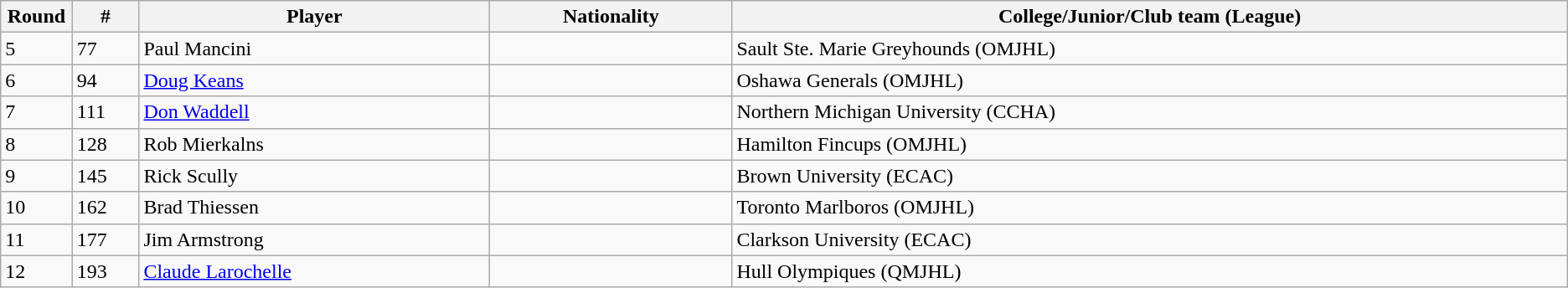<table class="wikitable">
<tr align="center">
<th bgcolor="#DDDDFF" width="4.0%">Round</th>
<th bgcolor="#DDDDFF" width="4.0%">#</th>
<th bgcolor="#DDDDFF" width="21.0%">Player</th>
<th bgcolor="#DDDDFF" width="14.5%">Nationality</th>
<th bgcolor="#DDDDFF" width="50.0%">College/Junior/Club team (League)</th>
</tr>
<tr>
<td>5</td>
<td>77</td>
<td>Paul Mancini</td>
<td></td>
<td>Sault Ste. Marie Greyhounds (OMJHL)</td>
</tr>
<tr>
<td>6</td>
<td>94</td>
<td><a href='#'>Doug Keans</a></td>
<td></td>
<td>Oshawa Generals (OMJHL)</td>
</tr>
<tr>
<td>7</td>
<td>111</td>
<td><a href='#'>Don Waddell</a></td>
<td></td>
<td>Northern Michigan University (CCHA)</td>
</tr>
<tr>
<td>8</td>
<td>128</td>
<td>Rob Mierkalns</td>
<td></td>
<td>Hamilton Fincups (OMJHL)</td>
</tr>
<tr>
<td>9</td>
<td>145</td>
<td>Rick Scully</td>
<td></td>
<td>Brown University (ECAC)</td>
</tr>
<tr>
<td>10</td>
<td>162</td>
<td>Brad Thiessen</td>
<td></td>
<td>Toronto Marlboros (OMJHL)</td>
</tr>
<tr>
<td>11</td>
<td>177</td>
<td>Jim Armstrong</td>
<td></td>
<td>Clarkson University (ECAC)</td>
</tr>
<tr>
<td>12</td>
<td>193</td>
<td><a href='#'>Claude Larochelle</a></td>
<td></td>
<td>Hull Olympiques (QMJHL)</td>
</tr>
</table>
